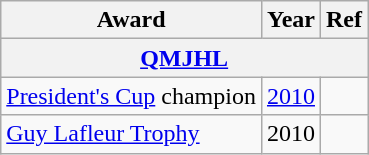<table class="wikitable">
<tr>
<th>Award</th>
<th>Year</th>
<th>Ref</th>
</tr>
<tr>
<th colspan="3"><a href='#'>QMJHL</a></th>
</tr>
<tr>
<td><a href='#'>President's Cup</a> champion</td>
<td><a href='#'>2010</a></td>
<td></td>
</tr>
<tr>
<td><a href='#'>Guy Lafleur Trophy</a></td>
<td>2010</td>
<td></td>
</tr>
</table>
